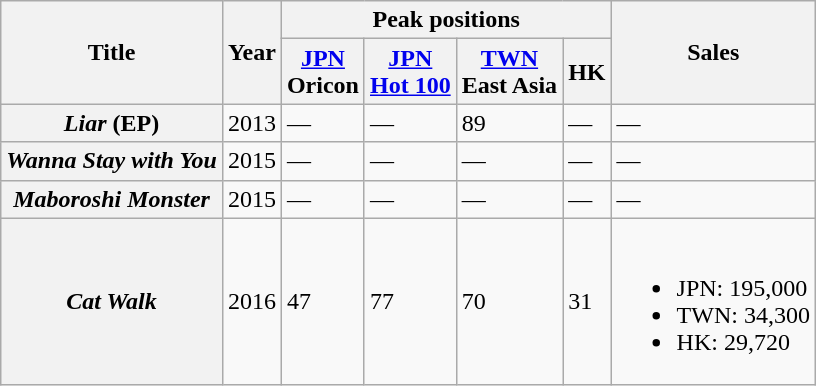<table class="wikitable">
<tr>
<th rowspan="2">Title</th>
<th rowspan="2">Year</th>
<th colspan="4">Peak positions</th>
<th rowspan="2">Sales</th>
</tr>
<tr>
<th><a href='#'>JPN</a><br>Oricon</th>
<th><a href='#'>JPN</a><br><a href='#'>Hot 100</a></th>
<th><a href='#'>TWN</a><br>East Asia</th>
<th>HK</th>
</tr>
<tr>
<th><em>Liar</em> (EP)</th>
<td>2013</td>
<td>—</td>
<td>—</td>
<td>89</td>
<td>—</td>
<td>—</td>
</tr>
<tr>
<th><em>Wanna Stay with You</em></th>
<td>2015</td>
<td>—</td>
<td>—</td>
<td>—</td>
<td>—</td>
<td>—</td>
</tr>
<tr>
<th><em>Maboroshi Monster</em></th>
<td>2015</td>
<td>—</td>
<td>—</td>
<td>—</td>
<td>—</td>
<td>—</td>
</tr>
<tr>
<th><em>Cat Walk</em></th>
<td>2016</td>
<td>47</td>
<td>77</td>
<td>70</td>
<td>31</td>
<td><br><ul><li>JPN: 195,000</li><li>TWN: 34,300</li><li>HK: 29,720</li></ul></td>
</tr>
</table>
